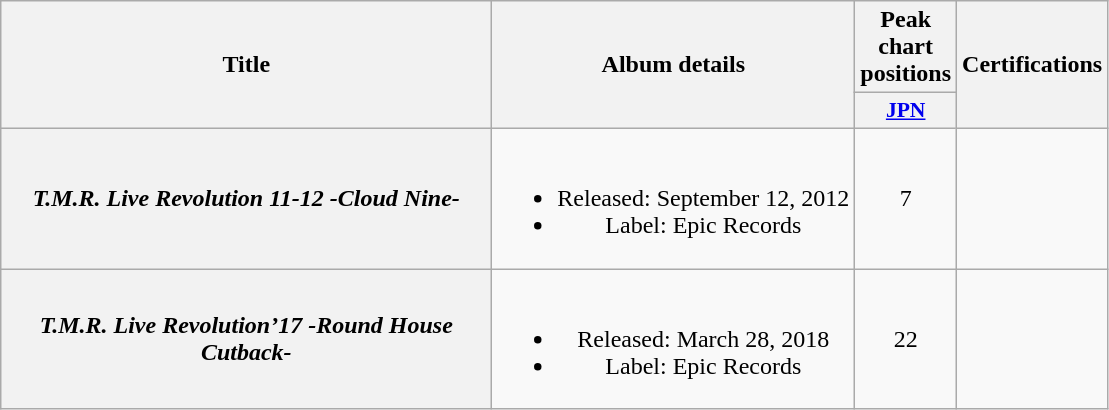<table class="wikitable plainrowheaders" style="text-align:center;">
<tr>
<th rowspan="2" style="width:20em;">Title</th>
<th rowspan="2">Album details</th>
<th colspan="1">Peak chart positions</th>
<th rowspan="2">Certifications</th>
</tr>
<tr>
<th scope="col" style="width:2.5em;font-size:90%;"><a href='#'>JPN</a><br></th>
</tr>
<tr>
<th scope="row"><em>T.M.R. Live Revolution 11-12 -Cloud Nine-</em></th>
<td><br><ul><li>Released: September 12, 2012</li><li>Label: Epic Records</li></ul></td>
<td>7</td>
<td></td>
</tr>
<tr>
<th scope="row"><em>T.M.R. Live Revolution’17 -Round House Cutback-</em></th>
<td><br><ul><li>Released: March 28, 2018</li><li>Label: Epic Records</li></ul></td>
<td>22</td>
<td></td>
</tr>
</table>
